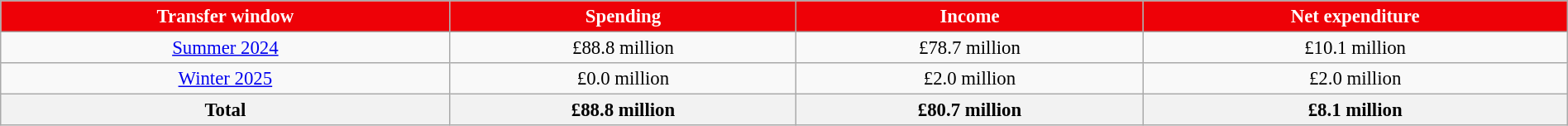<table class="wikitable" style="text-align:center; font-size:95%; width:100%;">
<tr>
<th style="background-color:#ee0107; color:#ffffff;">Transfer window</th>
<th style="background-color:#ee0107; color:#ffffff;">Spending</th>
<th style="background-color:#ee0107; color:#ffffff;">Income</th>
<th style="background-color:#ee0107; color:#ffffff;">Net expenditure</th>
</tr>
<tr>
<td><a href='#'>Summer 2024</a></td>
<td> £88.8 million</td>
<td> £78.7 million</td>
<td> £10.1 million</td>
</tr>
<tr>
<td><a href='#'>Winter 2025</a></td>
<td> £0.0 million</td>
<td> £2.0 million</td>
<td> £2.0 million</td>
</tr>
<tr>
<th>Total</th>
<th> £88.8 million</th>
<th> £80.7 million</th>
<th> £8.1 million</th>
</tr>
</table>
